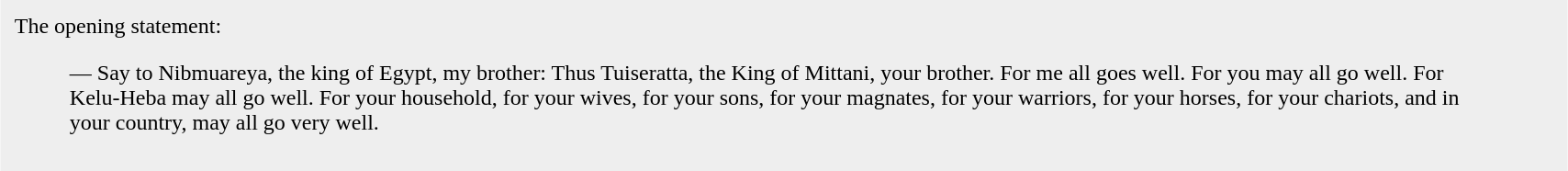<table border="0" cellpadding="10" cellspacing="0" align="center" width="90%" style="background-color: #EEEEEE;">
<tr ---->
<td>The opening statement:<blockquote><div><span> — </span>Say to Nibmuareya, the king of Egypt, my brother: Thus Tuiseratta, the King of Mittani, your brother. For me all goes well. For you may all go well. For Kelu-Heba may all go well. For your household, for your wives, for your sons, for your magnates, for your warriors, for your horses, for your chariots, and in your country, may all go very well. </div></blockquote></td>
</tr>
</table>
